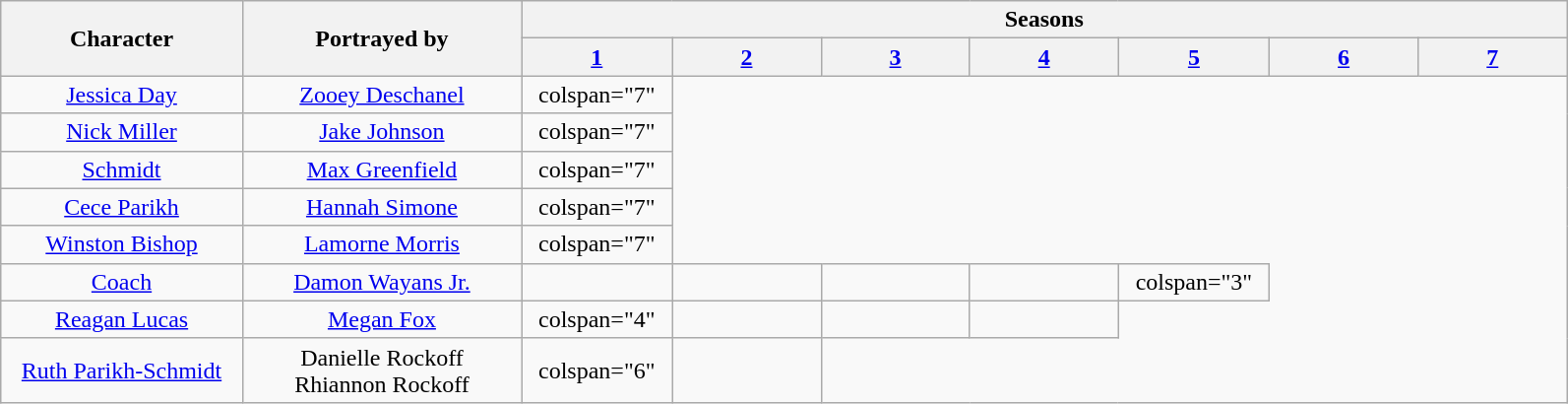<table class="wikitable plainrowheaders" style="text-align:center; width:84%;">
<tr>
<th scope="col" rowspan="2" style="width:13%;">Character</th>
<th scope="col" rowspan="2" style="width:15%;">Portrayed by</th>
<th scope="col" colspan="7" style="width:56%;">Seasons</th>
</tr>
<tr>
<th scope="col" style="width:8%;"><a href='#'>1</a></th>
<th scope="col" style="width:8%;"><a href='#'>2</a></th>
<th scope="col" style="width:8%;"><a href='#'>3</a></th>
<th scope="col" style="width:8%;"><a href='#'>4</a></th>
<th scope="col" style="width:8%;"><a href='#'>5</a></th>
<th scope="col" style="width:8%;"><a href='#'>6</a></th>
<th scope="col" style="width:8%;"><a href='#'>7</a></th>
</tr>
<tr>
<td scope="row"><a href='#'>Jessica Day</a></td>
<td><a href='#'>Zooey Deschanel</a></td>
<td>colspan="7" </td>
</tr>
<tr>
<td scope="row"><a href='#'>Nick Miller</a></td>
<td><a href='#'>Jake Johnson</a></td>
<td>colspan="7" </td>
</tr>
<tr>
<td scope="row"><a href='#'>Schmidt</a></td>
<td><a href='#'>Max Greenfield</a></td>
<td>colspan="7" </td>
</tr>
<tr>
<td scope="row"><a href='#'>Cece Parikh</a></td>
<td><a href='#'>Hannah Simone</a></td>
<td>colspan="7" </td>
</tr>
<tr>
<td scope="row"><a href='#'>Winston Bishop</a></td>
<td><a href='#'>Lamorne Morris</a></td>
<td>colspan="7" </td>
</tr>
<tr>
<td scope="row"><a href='#'>Coach</a></td>
<td><a href='#'>Damon Wayans Jr.</a></td>
<td></td>
<td></td>
<td></td>
<td></td>
<td>colspan="3" </td>
</tr>
<tr>
<td scope="row"><a href='#'>Reagan Lucas</a></td>
<td><a href='#'>Megan Fox</a></td>
<td>colspan="4" </td>
<td></td>
<td></td>
<td></td>
</tr>
<tr>
<td scope="row"><a href='#'>Ruth Parikh-Schmidt</a></td>
<td>Danielle Rockoff<br>Rhiannon Rockoff</td>
<td>colspan="6" </td>
<td></td>
</tr>
</table>
